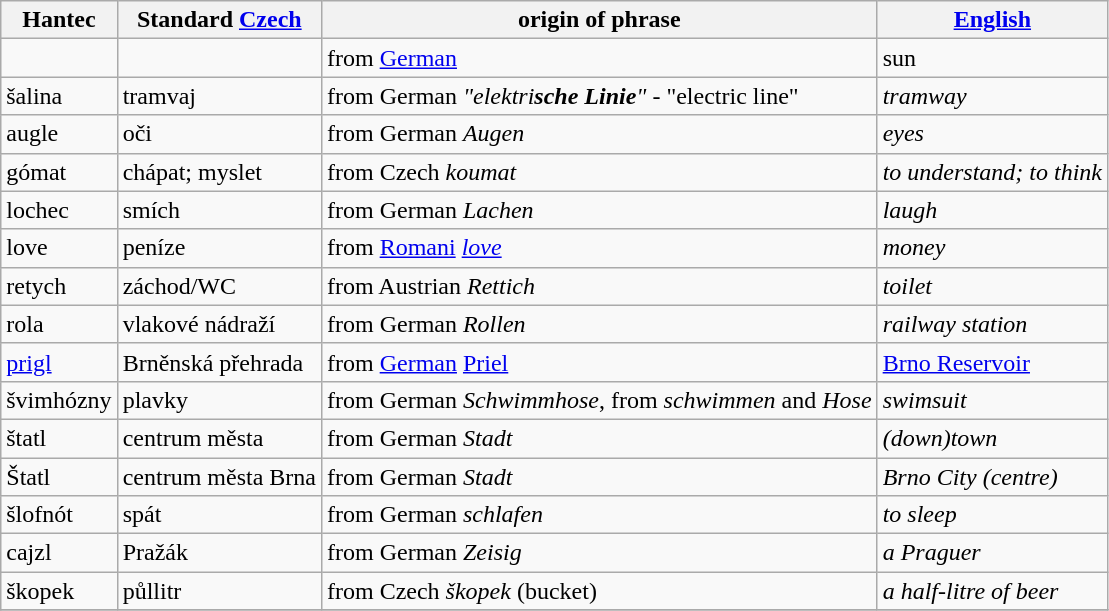<table class="wikitable">
<tr>
<th>Hantec</th>
<th>Standard <a href='#'>Czech</a></th>
<th>origin of phrase</th>
<th><a href='#'>English</a></th>
</tr>
<tr>
<td></td>
<td></td>
<td>from <a href='#'>German</a> </td>
<td>sun</td>
</tr>
<tr>
<td>šalina</td>
<td>tramvaj</td>
<td>from German <em>"elektri<strong>sche Linie</strong>"</em> - "electric line"</td>
<td><em>tramway</em></td>
</tr>
<tr>
<td>augle</td>
<td>oči</td>
<td>from German <em>Augen</em></td>
<td><em>eyes</em></td>
</tr>
<tr>
<td>gómat</td>
<td>chápat; myslet</td>
<td>from Czech <em>koumat</em></td>
<td><em>to understand; to think</em></td>
</tr>
<tr>
<td>lochec</td>
<td>smích</td>
<td>from German <em>Lachen</em></td>
<td><em>laugh</em></td>
</tr>
<tr>
<td>love</td>
<td>peníze</td>
<td>from <a href='#'>Romani</a> <em><a href='#'>love</a></em></td>
<td><em>money</em></td>
</tr>
<tr>
<td>retych</td>
<td>záchod/WC</td>
<td>from Austrian <em>Rettich</em></td>
<td><em>toilet</em></td>
</tr>
<tr>
<td>rola</td>
<td>vlakové nádraží</td>
<td>from German <em>Rollen</em></td>
<td><em>railway station</em></td>
</tr>
<tr>
<td><a href='#'>prigl</a></td>
<td>Brněnská přehrada</td>
<td>from <a href='#'>German</a> <a href='#'>Priel</a></td>
<td><a href='#'>Brno Reservoir</a></td>
</tr>
<tr>
<td>švimhózny</td>
<td>plavky</td>
<td>from German <em>Schwimmhose</em>, from <em>schwimmen</em> and <em>Hose</em></td>
<td><em>swimsuit</em></td>
</tr>
<tr>
<td>štatl</td>
<td>centrum města</td>
<td>from German <em>Stadt</em></td>
<td><em>(down)town</em></td>
</tr>
<tr>
<td>Štatl</td>
<td>centrum města Brna</td>
<td>from German <em>Stadt</em></td>
<td><em>Brno City (centre)</em></td>
</tr>
<tr>
<td>šlofnót</td>
<td>spát</td>
<td>from German <em>schlafen</em></td>
<td><em>to sleep</em></td>
</tr>
<tr>
<td>cajzl</td>
<td>Pražák</td>
<td>from German <em>Zeisig</em></td>
<td><em>a Praguer</em></td>
</tr>
<tr>
<td>škopek</td>
<td>půllitr</td>
<td>from Czech <em>škopek</em> (bucket)</td>
<td><em>a half-litre of beer</em></td>
</tr>
<tr>
</tr>
</table>
